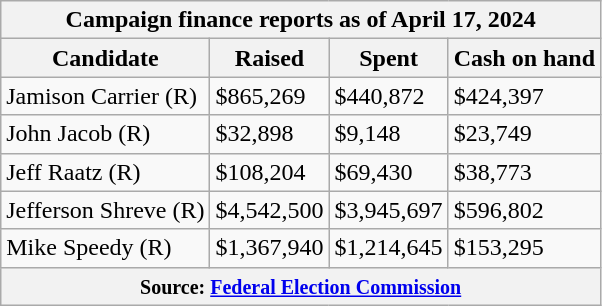<table class="wikitable sortable">
<tr>
<th colspan=4>Campaign finance reports as of April 17, 2024</th>
</tr>
<tr style="text-align:center;">
<th>Candidate</th>
<th>Raised</th>
<th>Spent</th>
<th>Cash on hand</th>
</tr>
<tr>
<td>Jamison Carrier (R)</td>
<td>$865,269</td>
<td>$440,872</td>
<td>$424,397</td>
</tr>
<tr>
<td>John Jacob (R)</td>
<td>$32,898</td>
<td>$9,148</td>
<td>$23,749</td>
</tr>
<tr>
<td>Jeff Raatz (R)</td>
<td>$108,204</td>
<td>$69,430</td>
<td>$38,773</td>
</tr>
<tr>
<td>Jefferson Shreve (R)</td>
<td>$4,542,500</td>
<td>$3,945,697</td>
<td>$596,802</td>
</tr>
<tr>
<td>Mike Speedy (R)</td>
<td>$1,367,940</td>
<td>$1,214,645</td>
<td>$153,295</td>
</tr>
<tr>
<th colspan="4"><small>Source: <a href='#'>Federal Election Commission</a></small></th>
</tr>
</table>
